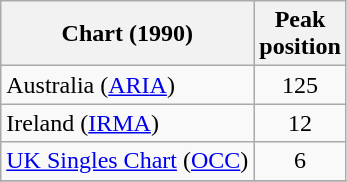<table class="wikitable sortable">
<tr>
<th>Chart (1990)</th>
<th>Peak<br>position</th>
</tr>
<tr>
<td>Australia (<a href='#'>ARIA</a>)</td>
<td align="center">125</td>
</tr>
<tr>
<td>Ireland (<a href='#'>IRMA</a>)</td>
<td align="center">12</td>
</tr>
<tr>
<td><a href='#'>UK Singles Chart</a> (<a href='#'>OCC</a>)</td>
<td align="center">6</td>
</tr>
<tr>
</tr>
</table>
